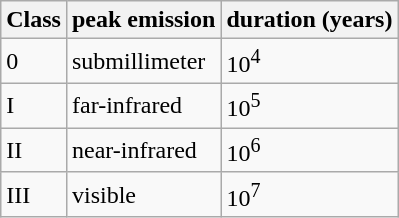<table class="wikitable">
<tr>
<th>Class</th>
<th>peak emission</th>
<th>duration (years)</th>
</tr>
<tr>
<td>0</td>
<td>submillimeter</td>
<td>10<sup>4</sup></td>
</tr>
<tr>
<td>I</td>
<td>far-infrared</td>
<td>10<sup>5</sup></td>
</tr>
<tr>
<td>II</td>
<td>near-infrared</td>
<td>10<sup>6</sup></td>
</tr>
<tr>
<td>III</td>
<td>visible</td>
<td>10<sup>7</sup></td>
</tr>
</table>
